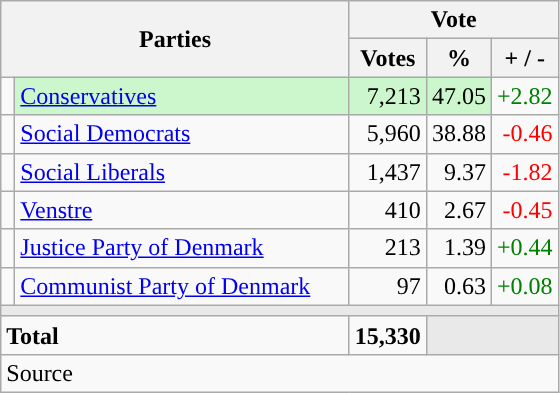<table class="wikitable" style="text-align:right;">
<tr>
<th style="text-align:centre;" rowspan="2" colspan="2" width="225">Parties</th>
<th colspan="3">Vote</th>
</tr>
<tr>
<th width="15">Votes</th>
<th width="15">%</th>
<th width="15">+ / -</th>
</tr>
<tr>
<td width="2" style="color:inherit;background:"></td>
<td bgcolor=#ccf7cc  align="left"><a href='#'>Conservatives</a></td>
<td bgcolor=#ccf7cc>7,213</td>
<td bgcolor=#ccf7cc>47.05</td>
<td style=color:green;>+2.82</td>
</tr>
<tr>
<td width="2" style="color:inherit;background:"></td>
<td align="left"><a href='#'>Social Democrats</a></td>
<td>5,960</td>
<td>38.88</td>
<td style=color:red;>-0.46</td>
</tr>
<tr>
<td width="2" style="color:inherit;background:"></td>
<td align="left"><a href='#'>Social Liberals</a></td>
<td>1,437</td>
<td>9.37</td>
<td style=color:red;>-1.82</td>
</tr>
<tr>
<td width="2" style="color:inherit;background:"></td>
<td align="left"><a href='#'>Venstre</a></td>
<td>410</td>
<td>2.67</td>
<td style=color:red;>-0.45</td>
</tr>
<tr>
<td width="2" style="color:inherit;background:"></td>
<td align="left"><a href='#'>Justice Party of Denmark</a></td>
<td>213</td>
<td>1.39</td>
<td style=color:green;>+0.44</td>
</tr>
<tr>
<td width="2" style="color:inherit;background:"></td>
<td align="left"><a href='#'>Communist Party of Denmark</a></td>
<td>97</td>
<td>0.63</td>
<td style=color:green;>+0.08</td>
</tr>
<tr>
<td colspan="7" bgcolor="#E9E9E9"></td>
</tr>
<tr>
<td align="left" colspan="2"><strong>Total</strong></td>
<td><strong>15,330</strong></td>
<td bgcolor="#E9E9E9" colspan="2"></td>
</tr>
<tr>
<td align="left" colspan="6">Source</td>
</tr>
</table>
